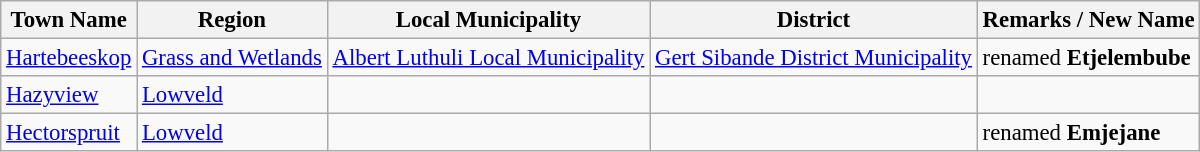<table class="wikitable sortable" style="font-size: 95%;">
<tr>
<th>Town Name</th>
<th>Region</th>
<th>Local Municipality</th>
<th>District</th>
<th>Remarks / New Name</th>
</tr>
<tr>
<td><a href='#'>Hartebeeskop</a></td>
<td><a href='#'>Grass and Wetlands</a></td>
<td><a href='#'>Albert Luthuli Local Municipality</a></td>
<td><a href='#'>Gert Sibande District Municipality</a></td>
<td>renamed <strong>Etjelembube</strong></td>
</tr>
<tr>
<td><a href='#'>Hazyview</a></td>
<td><a href='#'>Lowveld</a></td>
<td></td>
<td></td>
<td></td>
</tr>
<tr>
<td><a href='#'>Hectorspruit</a></td>
<td><a href='#'>Lowveld</a></td>
<td></td>
<td></td>
<td>renamed <strong>Emjejane</strong></td>
</tr>
</table>
